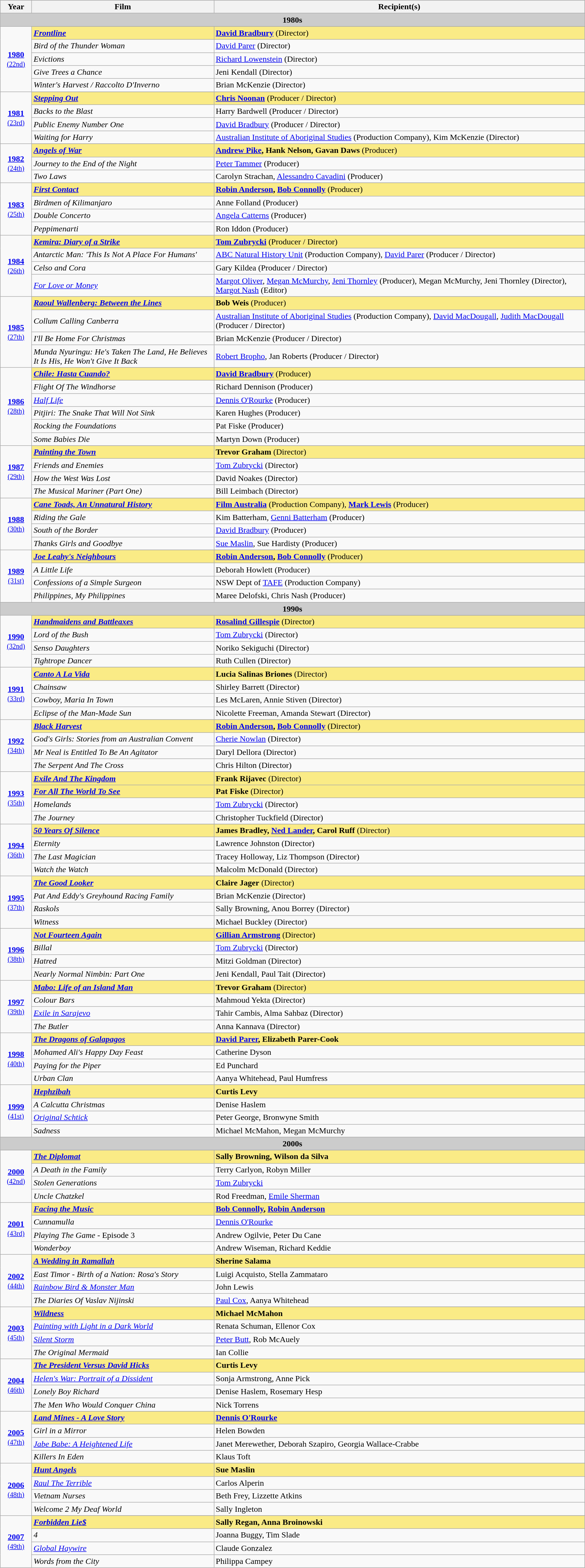<table class="sortable wikitable" width="90%" align="centre">
<tr bgcolor="#bebebe">
<th width="5%">Year</th>
<th width="29%">Film</th>
<th width="59%">Recipient(s)</th>
</tr>
<tr>
<td colspan="4" style="background:#CCCCCC;" align="center"><strong>1980s</strong></td>
</tr>
<tr>
<td rowspan="6" align="center"><strong><a href='#'>1980</a></strong><br><small><a href='#'>(22nd)</a></small></td>
</tr>
<tr style="background:#FAEB86">
<td><strong><em><a href='#'>Frontline</a></em></strong></td>
<td><strong><a href='#'>David Bradbury</a></strong> (Director)</td>
</tr>
<tr>
<td><em>Bird of the Thunder Woman</em></td>
<td><a href='#'>David Parer</a> (Director)</td>
</tr>
<tr>
<td><em>Evictions</em></td>
<td><a href='#'>Richard Lowenstein</a> (Director)</td>
</tr>
<tr>
<td><em>Give Trees a Chance</em></td>
<td>Jeni Kendall (Director)</td>
</tr>
<tr>
<td><em>Winter's Harvest / Raccolto D'Inverno</em></td>
<td>Brian McKenzie (Director)</td>
</tr>
<tr>
<td rowspan="5" align="center"><strong><a href='#'>1981</a></strong><br><small><a href='#'>(23rd)</a></small></td>
</tr>
<tr style="background:#FAEB86">
<td><strong><em><a href='#'>Stepping Out</a></em></strong></td>
<td><strong><a href='#'>Chris Noonan</a></strong> (Producer / Director)</td>
</tr>
<tr>
<td><em>Backs to the Blast</em></td>
<td>Harry Bardwell (Producer / Director)</td>
</tr>
<tr>
<td><em>Public Enemy Number One</em></td>
<td><a href='#'>David Bradbury</a> (Producer / Director)</td>
</tr>
<tr>
<td><em>Waiting for Harry</em></td>
<td><a href='#'>Australian Institute of Aboriginal Studies</a> (Production Company), Kim McKenzie (Director)</td>
</tr>
<tr>
<td rowspan="4" align="center"><strong><a href='#'>1982</a></strong><br><small><a href='#'>(24th)</a></small></td>
</tr>
<tr style="background:#FAEB86">
<td><strong><em><a href='#'>Angels of War</a></em></strong></td>
<td><strong><a href='#'>Andrew Pike</a>, Hank Nelson, Gavan Daws</strong> (Producer)</td>
</tr>
<tr>
<td><em>Journey to the End of the Night</em></td>
<td><a href='#'>Peter Tammer</a> (Producer)</td>
</tr>
<tr>
<td><em>Two Laws</em></td>
<td>Carolyn Strachan, <a href='#'>Alessandro Cavadini</a> (Producer)</td>
</tr>
<tr>
<td rowspan="5" align="center"><strong><a href='#'>1983</a></strong><br><small><a href='#'>(25th)</a></small></td>
</tr>
<tr style="background:#FAEB86">
<td><strong><em><a href='#'>First Contact</a></em></strong></td>
<td><strong><a href='#'>Robin Anderson</a>, <a href='#'>Bob Connolly</a></strong> (Producer)</td>
</tr>
<tr>
<td><em>Birdmen of Kilimanjaro</em></td>
<td>Anne Folland (Producer)</td>
</tr>
<tr>
<td><em>Double Concerto</em></td>
<td><a href='#'>Angela Catterns</a> (Producer)</td>
</tr>
<tr>
<td><em>Peppimenarti</em></td>
<td>Ron Iddon (Producer)</td>
</tr>
<tr>
<td rowspan="5" align="center"><strong><a href='#'>1984</a></strong><br><small><a href='#'>(26th)</a></small></td>
</tr>
<tr style="background:#FAEB86">
<td><strong><em><a href='#'>Kemira: Diary of a Strike</a></em></strong></td>
<td><strong><a href='#'>Tom Zubrycki</a></strong> (Producer / Director)</td>
</tr>
<tr>
<td><em>Antarctic Man: 'This Is Not A Place For Humans' </em></td>
<td><a href='#'>ABC Natural History Unit</a> (Production Company), <a href='#'>David Parer</a> (Producer / Director)</td>
</tr>
<tr>
<td><em>Celso and Cora</em></td>
<td>Gary Kildea (Producer / Director)</td>
</tr>
<tr>
<td><em><a href='#'>For Love or Money</a></em></td>
<td><a href='#'>Margot Oliver</a>, <a href='#'>Megan McMurchy</a>, <a href='#'>Jeni Thornley</a> (Producer), Megan McMurchy, Jeni Thornley (Director), <a href='#'>Margot Nash</a> (Editor)</td>
</tr>
<tr>
<td rowspan="5" align="center"><strong><a href='#'>1985</a></strong><br><small><a href='#'>(27th)</a></small></td>
</tr>
<tr style="background:#FAEB86">
<td><strong><em><a href='#'>Raoul Wallenberg: Between the Lines</a></em></strong></td>
<td><strong>Bob Weis</strong> (Producer)</td>
</tr>
<tr>
<td><em>Collum Calling Canberra</em></td>
<td><a href='#'>Australian Institute of Aboriginal Studies</a> (Production Company), <a href='#'>David MacDougall</a>, <a href='#'>Judith MacDougall</a> (Producer / Director)</td>
</tr>
<tr>
<td><em>I'll Be Home For Christmas</em></td>
<td>Brian McKenzie (Producer / Director)</td>
</tr>
<tr>
<td><em>Munda Nyuringu: He's Taken The Land, He Believes It Is His, He Won't Give It Back</em></td>
<td><a href='#'>Robert Bropho</a>, Jan Roberts (Producer / Director)</td>
</tr>
<tr>
<td rowspan="7" align="center"><strong><a href='#'>1986</a></strong><br><small><a href='#'>(28th)</a></small></td>
</tr>
<tr style="background:#FAEB86">
<td><strong><em><a href='#'>Chile: Hasta Cuando?</a></em></strong></td>
<td><strong><a href='#'>David Bradbury</a></strong> (Producer)</td>
</tr>
<tr>
<td><em>Flight Of The Windhorse</em></td>
<td>Richard Dennison (Producer)</td>
</tr>
<tr>
<td><em><a href='#'>Half Life</a></em></td>
<td><a href='#'>Dennis O'Rourke</a> (Producer)</td>
</tr>
<tr>
<td><em>Pitjiri: The Snake That Will Not Sink</em></td>
<td>Karen Hughes (Producer)</td>
</tr>
<tr>
<td><em>Rocking the Foundations</em></td>
<td>Pat Fiske (Producer)</td>
</tr>
<tr>
<td><em>Some Babies Die</em></td>
<td>Martyn Down (Producer)</td>
</tr>
<tr>
<td rowspan="5" align="center"><strong><a href='#'>1987</a></strong><br><small><a href='#'>(29th)</a></small></td>
</tr>
<tr style="background:#FAEB86">
<td><strong><em><a href='#'>Painting the Town</a></em></strong></td>
<td><strong>Trevor Graham</strong> (Director)</td>
</tr>
<tr>
<td><em>Friends and Enemies</em></td>
<td><a href='#'>Tom Zubrycki</a> (Director)</td>
</tr>
<tr>
<td><em>How the West Was Lost</em></td>
<td>David Noakes (Director)</td>
</tr>
<tr>
<td><em>The Musical Mariner (Part One)</em></td>
<td>Bill Leimbach (Director)</td>
</tr>
<tr>
<td rowspan="5" align="center"><strong><a href='#'>1988</a></strong><br><small><a href='#'>(30th)</a></small></td>
</tr>
<tr style="background:#FAEB86">
<td><strong><em><a href='#'>Cane Toads, An Unnatural History</a></em></strong></td>
<td><strong><a href='#'>Film Australia</a></strong> (Production Company), <strong><a href='#'>Mark Lewis</a></strong> (Producer)</td>
</tr>
<tr>
<td><em>Riding the Gale</em></td>
<td>Kim Batterham, <a href='#'>Genni Batterham</a> (Producer)</td>
</tr>
<tr>
<td><em>South of the Border</em></td>
<td><a href='#'>David Bradbury</a> (Producer)</td>
</tr>
<tr>
<td><em>Thanks Girls and Goodbye</em></td>
<td><a href='#'>Sue Maslin</a>, Sue Hardisty (Producer)</td>
</tr>
<tr>
<td rowspan="5" align="center"><strong><a href='#'>1989</a></strong><br><small><a href='#'>(31st)</a></small></td>
</tr>
<tr style="background:#FAEB86">
<td><strong><em><a href='#'>Joe Leahy's Neighbours</a></em></strong></td>
<td><strong><a href='#'>Robin Anderson</a>, <a href='#'>Bob Connolly</a></strong> (Producer)</td>
</tr>
<tr>
<td><em>A Little Life</em></td>
<td>Deborah Howlett (Producer)</td>
</tr>
<tr>
<td><em>Confessions of a Simple Surgeon</em></td>
<td>NSW Dept of <a href='#'>TAFE</a> (Production Company)</td>
</tr>
<tr>
<td><em>Philippines, My Philippines</em></td>
<td>Maree Delofski, Chris Nash (Producer)</td>
</tr>
<tr>
<td colspan="4" style="background:#CCCCCC;" align="center"><strong>1990s</strong></td>
</tr>
<tr>
<td rowspan="5" align="center"><strong><a href='#'>1990</a></strong><br><small><a href='#'>(32nd)</a></small></td>
</tr>
<tr style="background:#FAEB86">
<td><strong><em><a href='#'>Handmaidens and Battleaxes</a></em></strong></td>
<td><strong><a href='#'>Rosalind Gillespie</a></strong> (Director)</td>
</tr>
<tr>
<td><em>Lord of the Bush</em></td>
<td><a href='#'>Tom Zubrycki</a> (Director)</td>
</tr>
<tr>
<td><em>Senso Daughters</em></td>
<td>Noriko Sekiguchi (Director)</td>
</tr>
<tr>
<td><em>Tightrope Dancer</em></td>
<td>Ruth Cullen (Director)</td>
</tr>
<tr>
<td rowspan="5" align="center"><strong><a href='#'>1991</a></strong><br><small><a href='#'>(33rd)</a></small></td>
</tr>
<tr style="background:#FAEB86">
<td><strong><em><a href='#'>Canto A La Vida</a></em></strong></td>
<td><strong>Lucia Salinas Briones</strong> (Director)</td>
</tr>
<tr>
<td><em>Chainsaw</em></td>
<td>Shirley Barrett (Director)</td>
</tr>
<tr>
<td><em>Cowboy, Maria In Town</em></td>
<td>Les McLaren, Annie Stiven (Director)</td>
</tr>
<tr>
<td><em>Eclipse of the Man-Made Sun</em></td>
<td>Nicolette Freeman, Amanda Stewart (Director)</td>
</tr>
<tr>
<td rowspan="5" align="center"><strong><a href='#'>1992</a></strong><br><small><a href='#'>(34th)</a></small></td>
</tr>
<tr style="background:#FAEB86">
<td><strong><em><a href='#'>Black Harvest</a></em></strong></td>
<td><strong><a href='#'>Robin Anderson</a>, <a href='#'>Bob Connolly</a></strong> (Director)</td>
</tr>
<tr>
<td><em>God's Girls: Stories from an Australian Convent</em></td>
<td><a href='#'>Cherie Nowlan</a> (Director)</td>
</tr>
<tr>
<td><em>Mr Neal is Entitled To Be An Agitator</em></td>
<td>Daryl Dellora (Director)</td>
</tr>
<tr>
<td><em>The Serpent And The Cross</em></td>
<td>Chris Hilton (Director)</td>
</tr>
<tr>
<td rowspan="5" align="center"><strong><a href='#'>1993</a></strong><br><small><a href='#'>(35th)</a></small></td>
</tr>
<tr style="background:#FAEB86">
<td><strong><em><a href='#'>Exile And The Kingdom</a></em></strong></td>
<td><strong>Frank Rijavec</strong> (Director)</td>
</tr>
<tr style="background:#FAEB86">
<td><strong><em><a href='#'>For All The World To See</a></em></strong></td>
<td><strong>Pat Fiske</strong> (Director)</td>
</tr>
<tr>
<td><em>Homelands</em></td>
<td><a href='#'>Tom Zubrycki</a> (Director)</td>
</tr>
<tr>
<td><em>The Journey</em></td>
<td>Christopher Tuckfield (Director)</td>
</tr>
<tr>
<td rowspan="5" align="center"><strong><a href='#'>1994</a></strong><br><small><a href='#'>(36th)</a></small></td>
</tr>
<tr style="background:#FAEB86">
<td><strong><em><a href='#'>50 Years Of Silence</a></em></strong></td>
<td><strong>James Bradley, <a href='#'>Ned Lander</a>, Carol Ruff</strong> (Director)</td>
</tr>
<tr>
<td><em>Eternity</em></td>
<td>Lawrence Johnston (Director)</td>
</tr>
<tr>
<td><em>The Last Magician</em></td>
<td>Tracey Holloway, Liz Thompson (Director)</td>
</tr>
<tr>
<td><em>Watch the Watch</em></td>
<td>Malcolm McDonald (Director)</td>
</tr>
<tr>
<td rowspan="5" align="center"><strong><a href='#'>1995</a></strong><br><small><a href='#'>(37th)</a></small></td>
</tr>
<tr style="background:#FAEB86">
<td><strong><em><a href='#'>The Good Looker</a></em></strong></td>
<td><strong>Claire Jager</strong> (Director)</td>
</tr>
<tr>
<td><em>Pat And Eddy's Greyhound Racing Family</em></td>
<td>Brian McKenzie (Director)</td>
</tr>
<tr>
<td><em>Raskols</em></td>
<td>Sally Browning, Anou Borrey (Director)</td>
</tr>
<tr>
<td><em>Witness</em></td>
<td>Michael Buckley (Director)</td>
</tr>
<tr>
<td rowspan="5" align="center"><strong><a href='#'>1996</a></strong><br><small><a href='#'>(38th)</a></small></td>
</tr>
<tr style="background:#FAEB86">
<td><strong><em><a href='#'>Not Fourteen Again</a></em></strong></td>
<td><strong><a href='#'>Gillian Armstrong</a></strong> (Director)</td>
</tr>
<tr>
<td><em>Billal</em></td>
<td><a href='#'>Tom Zubrycki</a> (Director)</td>
</tr>
<tr>
<td><em>Hatred</em></td>
<td>Mitzi Goldman (Director)</td>
</tr>
<tr>
<td><em>Nearly Normal Nimbin: Part One</em></td>
<td>Jeni Kendall, Paul Tait (Director)</td>
</tr>
<tr>
<td rowspan="5" align="center"><strong><a href='#'>1997</a></strong><br><small><a href='#'>(39th)</a></small></td>
</tr>
<tr style="background:#FAEB86">
<td><strong><em><a href='#'>Mabo: Life of an Island Man</a></em></strong></td>
<td><strong>Trevor Graham</strong> (Director)</td>
</tr>
<tr>
<td><em>Colour Bars</em></td>
<td>Mahmoud Yekta (Director)</td>
</tr>
<tr>
<td><em><a href='#'>Exile in Sarajevo</a></em></td>
<td>Tahir Cambis, Alma Sahbaz (Director)</td>
</tr>
<tr>
<td><em>The Butler</em></td>
<td>Anna Kannava (Director)</td>
</tr>
<tr>
<td rowspan="5" align="center"><strong><a href='#'>1998</a></strong><br><small><a href='#'>(40th)</a></small></td>
</tr>
<tr style="background:#FAEB86">
<td><strong><em><a href='#'>The Dragons of Galapagos</a></em></strong></td>
<td><strong><a href='#'>David Parer</a>, Elizabeth Parer-Cook</strong></td>
</tr>
<tr>
<td><em>Mohamed Ali's Happy Day Feast</em></td>
<td>Catherine Dyson</td>
</tr>
<tr>
<td><em>Paying for the Piper</em></td>
<td>Ed Punchard</td>
</tr>
<tr>
<td><em>Urban Clan</em></td>
<td>Aanya Whitehead, Paul Humfress</td>
</tr>
<tr>
<td rowspan="5" align="center"><strong><a href='#'>1999</a></strong><br><small><a href='#'>(41st)</a></small></td>
</tr>
<tr style="background:#FAEB86">
<td><strong><em><a href='#'>Hephzibah</a></em></strong></td>
<td><strong>Curtis Levy</strong></td>
</tr>
<tr>
<td><em>A Calcutta Christmas</em></td>
<td>Denise Haslem</td>
</tr>
<tr>
<td><em><a href='#'>Original Schtick</a></em></td>
<td>Peter George, Bronwyne Smith</td>
</tr>
<tr>
<td><em>Sadness</em></td>
<td>Michael McMahon, Megan McMurchy</td>
</tr>
<tr>
<td colspan="4" style="background:#CCCCCC;" align="center"><strong>2000s</strong></td>
</tr>
<tr>
<td rowspan="5" align="center"><strong><a href='#'>2000</a></strong><br><small><a href='#'>(42nd)</a></small></td>
</tr>
<tr style="background:#FAEB86">
<td><strong><em><a href='#'>The Diplomat</a></em></strong></td>
<td><strong>Sally Browning, Wilson da Silva</strong></td>
</tr>
<tr>
<td><em>A Death in the Family</em></td>
<td>Terry Carlyon, Robyn Miller</td>
</tr>
<tr>
<td><em>Stolen Generations</em></td>
<td><a href='#'>Tom Zubrycki</a></td>
</tr>
<tr>
<td><em>Uncle Chatzkel</em></td>
<td>Rod Freedman, <a href='#'>Emile Sherman</a></td>
</tr>
<tr>
<td rowspan="5" align="center"><strong><a href='#'>2001</a></strong><br><small><a href='#'>(43rd)</a></small></td>
</tr>
<tr style="background:#FAEB86">
<td><strong><em><a href='#'>Facing the Music</a></em></strong></td>
<td><strong><a href='#'>Bob Connolly</a>, <a href='#'>Robin Anderson</a></strong></td>
</tr>
<tr>
<td><em>Cunnamulla</em></td>
<td><a href='#'>Dennis O'Rourke</a></td>
</tr>
<tr>
<td><em>Playing The Game</em> - Episode 3</td>
<td>Andrew Ogilvie, Peter Du Cane</td>
</tr>
<tr>
<td><em>Wonderboy</em></td>
<td>Andrew Wiseman, Richard Keddie</td>
</tr>
<tr>
<td rowspan="5" align="center"><strong><a href='#'>2002</a></strong><br><small><a href='#'>(44th)</a></small></td>
</tr>
<tr style="background:#FAEB86">
<td><strong><em><a href='#'>A Wedding in Ramallah</a></em></strong></td>
<td><strong>Sherine Salama</strong></td>
</tr>
<tr>
<td><em>East Timor - Birth of a Nation: Rosa's Story</em></td>
<td>Luigi Acquisto, Stella Zammataro</td>
</tr>
<tr>
<td><em><a href='#'>Rainbow Bird & Monster Man</a></em></td>
<td>John Lewis</td>
</tr>
<tr>
<td><em>The Diaries Of Vaslav Nijinski</em></td>
<td><a href='#'>Paul Cox</a>, Aanya Whitehead</td>
</tr>
<tr>
<td rowspan="5" align="center"><strong><a href='#'>2003</a></strong><br><small><a href='#'>(45th)</a></small></td>
</tr>
<tr style="background:#FAEB86">
<td><strong><em><a href='#'>Wildness</a></em></strong></td>
<td><strong>Michael McMahon</strong></td>
</tr>
<tr>
<td><em><a href='#'>Painting with Light in a Dark World</a></em></td>
<td>Renata Schuman, Ellenor Cox</td>
</tr>
<tr>
<td><em><a href='#'>Silent Storm</a></em></td>
<td><a href='#'>Peter Butt</a>, Rob McAuely</td>
</tr>
<tr>
<td><em>The Original Mermaid</em></td>
<td>Ian Collie</td>
</tr>
<tr>
<td rowspan="5" align="center"><strong><a href='#'>2004</a></strong><br><small><a href='#'>(46th)</a></small></td>
</tr>
<tr style="background:#FAEB86">
<td><strong><em><a href='#'>The President Versus David Hicks</a></em></strong></td>
<td><strong>Curtis Levy</strong></td>
</tr>
<tr>
<td><em><a href='#'>Helen's War: Portrait of a Dissident</a></em></td>
<td>Sonja Armstrong, Anne Pick</td>
</tr>
<tr>
<td><em>Lonely Boy Richard</em></td>
<td>Denise Haslem, Rosemary Hesp</td>
</tr>
<tr>
<td><em>The Men Who Would Conquer China</em></td>
<td>Nick Torrens</td>
</tr>
<tr>
<td rowspan="5" align="center"><strong><a href='#'>2005</a></strong><br><small><a href='#'>(47th)</a></small></td>
</tr>
<tr style="background:#FAEB86">
<td><strong><em><a href='#'>Land Mines - A Love Story</a></em></strong></td>
<td><strong><a href='#'>Dennis O'Rourke</a></strong></td>
</tr>
<tr>
<td><em>Girl in a Mirror</em></td>
<td>Helen Bowden</td>
</tr>
<tr>
<td><em><a href='#'>Jabe Babe: A Heightened Life</a></em></td>
<td>Janet Merewether, Deborah Szapiro, Georgia Wallace-Crabbe</td>
</tr>
<tr>
<td><em>Killers In Eden</em></td>
<td>Klaus Toft</td>
</tr>
<tr>
<td rowspan="5" align="center"><strong><a href='#'>2006</a></strong><br><small><a href='#'>(48th)</a></small></td>
</tr>
<tr style="background:#FAEB86">
<td><strong><em><a href='#'>Hunt Angels</a></em></strong></td>
<td><strong>Sue Maslin</strong></td>
</tr>
<tr>
<td><em><a href='#'>Raul The Terrible</a></em></td>
<td>Carlos Alperin</td>
</tr>
<tr>
<td><em>Vietnam Nurses</em></td>
<td>Beth Frey, Lizzette Atkins</td>
</tr>
<tr>
<td><em>Welcome 2 My Deaf World</em></td>
<td>Sally Ingleton</td>
</tr>
<tr>
<td rowspan="5" align="center"><strong><a href='#'>2007</a></strong><br><small><a href='#'>(49th)</a></small></td>
</tr>
<tr style="background:#FAEB86">
<td><strong><em><a href='#'>Forbidden Lie$</a></em></strong></td>
<td><strong>Sally Regan, Anna Broinowski</strong></td>
</tr>
<tr>
<td><em>4</em></td>
<td>Joanna Buggy, Tim Slade</td>
</tr>
<tr>
<td><em><a href='#'>Global Haywire</a></em></td>
<td>Claude Gonzalez</td>
</tr>
<tr>
<td><em>Words from the City</em></td>
<td>Philippa Campey</td>
</tr>
</table>
